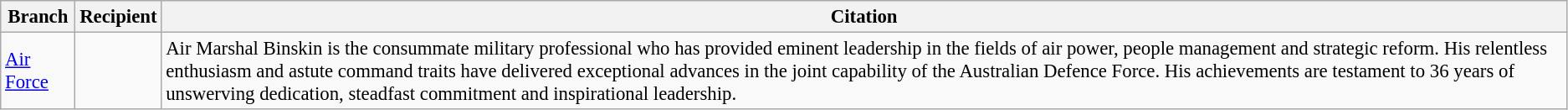<table class="wikitable" style="font-size:95%;">
<tr>
<th>Branch</th>
<th>Recipient</th>
<th>Citation</th>
</tr>
<tr>
<td><a href='#'>Air Force</a></td>
<td></td>
<td>Air Marshal Binskin is the consummate military professional who has provided eminent leadership in the fields of air power, people management and strategic reform. His relentless enthusiasm and astute command traits have delivered exceptional advances in the joint capability of the Australian Defence Force. His achievements are testament to 36 years of unswerving dedication, steadfast commitment and inspirational leadership.</td>
</tr>
</table>
